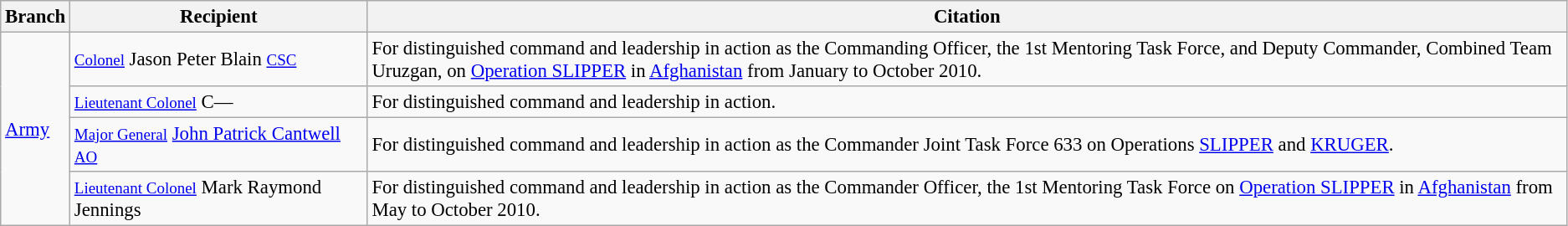<table class="wikitable" style="font-size:95%;">
<tr>
<th>Branch</th>
<th scope="col" width="230">Recipient</th>
<th>Citation</th>
</tr>
<tr>
<td rowspan="4"><a href='#'>Army</a></td>
<td><small><a href='#'>Colonel</a></small> Jason Peter Blain <small><a href='#'>CSC</a></small></td>
<td>For distinguished command and leadership in action as the Commanding Officer, the 1st Mentoring Task Force, and Deputy Commander, Combined Team Uruzgan, on <a href='#'>Operation SLIPPER</a> in <a href='#'>Afghanistan</a> from January to October 2010.</td>
</tr>
<tr>
<td><small><a href='#'>Lieutenant Colonel</a></small> C—</td>
<td>For distinguished command and leadership in action.</td>
</tr>
<tr>
<td><small><a href='#'>Major General</a></small> <a href='#'>John Patrick Cantwell</a> <small><a href='#'>AO</a></small></td>
<td>For distinguished command and leadership in action as the Commander Joint Task Force 633 on Operations <a href='#'>SLIPPER</a> and <a href='#'>KRUGER</a>.</td>
</tr>
<tr>
<td><small><a href='#'>Lieutenant Colonel</a></small> Mark Raymond Jennings</td>
<td>For distinguished command and leadership in action as the Commander Officer, the 1st Mentoring Task Force on <a href='#'>Operation SLIPPER</a> in <a href='#'>Afghanistan</a> from May to October 2010.</td>
</tr>
</table>
